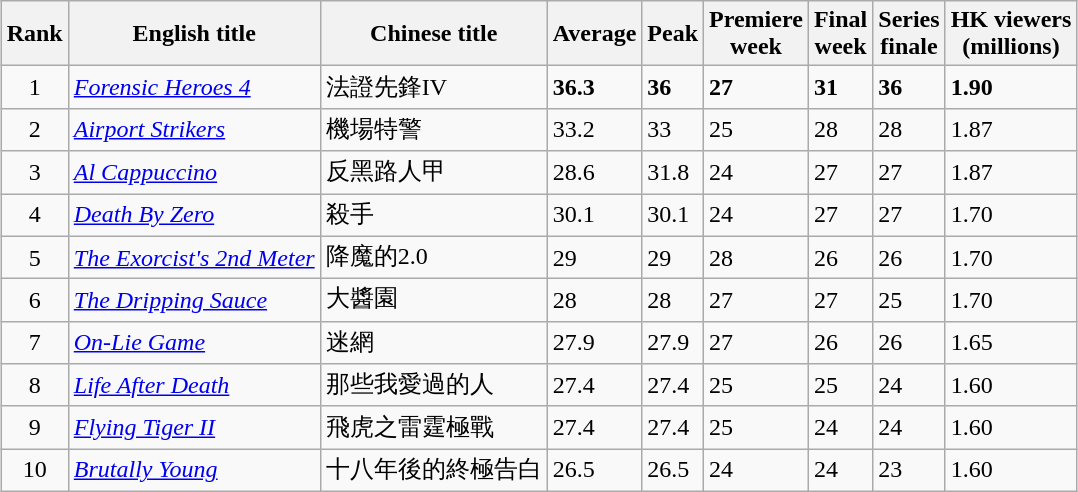<table class="wikitable sortable" style="margin:auto; margin:auto;">
<tr>
<th>Rank</th>
<th>English title</th>
<th>Chinese title</th>
<th>Average</th>
<th>Peak</th>
<th>Premiere<br>week</th>
<th>Final<br>week</th>
<th>Series<br>finale</th>
<th>HK viewers<br>(millions)</th>
</tr>
<tr>
<td style="text-align:center;">1</td>
<td><em><a href='#'>Forensic Heroes 4</a></em></td>
<td>法證先鋒IV</td>
<td><strong>36.3</strong></td>
<td><strong>36</strong></td>
<td><strong>27</strong></td>
<td><strong>31</strong></td>
<td><strong>36</strong></td>
<td><strong>1.90</strong></td>
</tr>
<tr>
<td style="text-align:center;">2</td>
<td><em><a href='#'>Airport Strikers</a></em></td>
<td>機場特警</td>
<td>33.2</td>
<td>33</td>
<td>25</td>
<td>28</td>
<td>28</td>
<td>1.87</td>
</tr>
<tr>
<td style="text-align:center;">3</td>
<td><em><a href='#'>Al Cappuccino</a></em></td>
<td>反黑路人甲</td>
<td>28.6</td>
<td>31.8</td>
<td>24</td>
<td>27</td>
<td>27</td>
<td>1.87</td>
</tr>
<tr>
<td style="text-align:center;">4</td>
<td><em><a href='#'>Death By Zero</a></em></td>
<td>殺手</td>
<td>30.1</td>
<td>30.1</td>
<td>24</td>
<td>27</td>
<td>27</td>
<td>1.70</td>
</tr>
<tr>
<td style="text-align:center;">5</td>
<td><em><a href='#'>The Exorcist's 2nd Meter</a></em></td>
<td>降魔的2.0</td>
<td>29</td>
<td>29</td>
<td>28</td>
<td>26</td>
<td>26</td>
<td>1.70</td>
</tr>
<tr>
<td style="text-align:center;">6</td>
<td><em><a href='#'>The Dripping Sauce</a></em></td>
<td>大醬園</td>
<td>28</td>
<td>28</td>
<td>27</td>
<td>27</td>
<td>25</td>
<td>1.70</td>
</tr>
<tr>
<td style="text-align:center;">7</td>
<td><em><a href='#'>On-Lie Game</a></em></td>
<td>迷網</td>
<td>27.9</td>
<td>27.9</td>
<td>27</td>
<td>26</td>
<td>26</td>
<td>1.65</td>
</tr>
<tr>
<td style="text-align:center;">8</td>
<td><em> <a href='#'>Life After Death</a></em></td>
<td>那些我愛過的人</td>
<td>27.4</td>
<td>27.4</td>
<td>25</td>
<td>25</td>
<td>24</td>
<td>1.60</td>
</tr>
<tr>
<td style="text-align:center;">9</td>
<td><em> <a href='#'>Flying Tiger II</a></em></td>
<td>飛虎之雷霆極戰</td>
<td>27.4</td>
<td>27.4</td>
<td>25</td>
<td>24</td>
<td>24</td>
<td>1.60</td>
</tr>
<tr>
<td style="text-align:center;">10</td>
<td><em><a href='#'>Brutally Young</a></em></td>
<td>十八年後的終極告白</td>
<td>26.5</td>
<td>26.5</td>
<td>24</td>
<td>24</td>
<td>23</td>
<td>1.60</td>
</tr>
</table>
